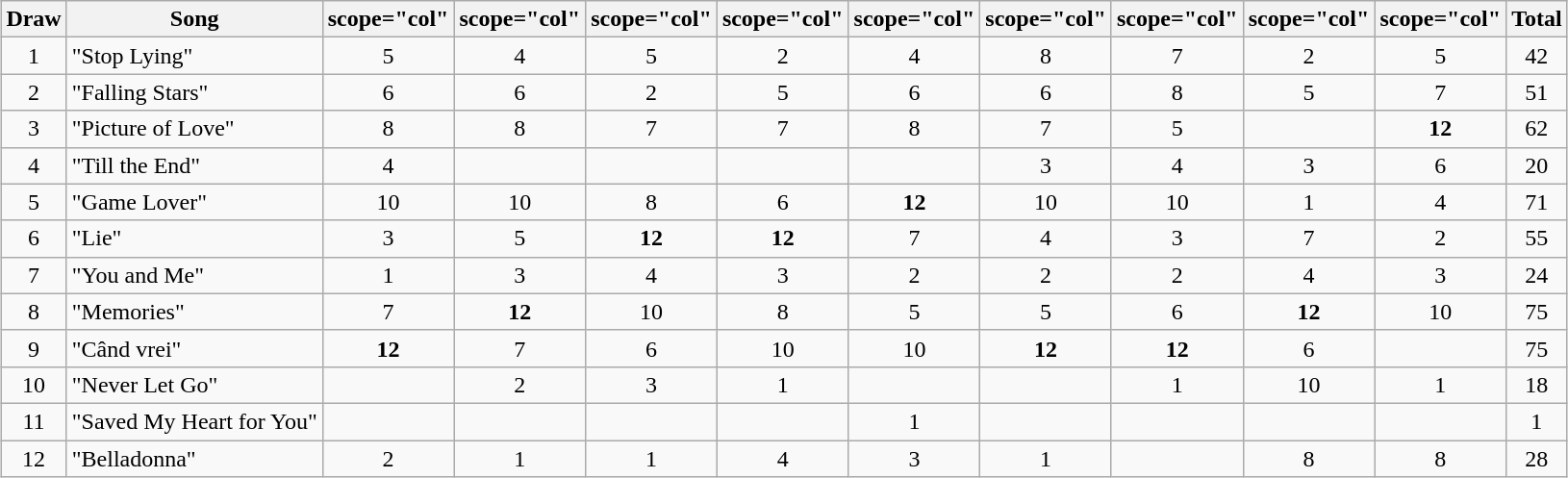<table class="wikitable collapsible" style="margin: 1em auto 1em auto; text-align:center;">
<tr>
<th>Draw</th>
<th>Song</th>
<th>scope="col" </th>
<th>scope="col" </th>
<th>scope="col" </th>
<th>scope="col" </th>
<th>scope="col" </th>
<th>scope="col" </th>
<th>scope="col" </th>
<th>scope="col" </th>
<th>scope="col" </th>
<th>Total</th>
</tr>
<tr>
<td>1</td>
<td align="left">"Stop Lying"</td>
<td>5</td>
<td>4</td>
<td>5</td>
<td>2</td>
<td>4</td>
<td>8</td>
<td>7</td>
<td>2</td>
<td>5</td>
<td>42</td>
</tr>
<tr>
<td>2</td>
<td align="left">"Falling Stars"</td>
<td>6</td>
<td>6</td>
<td>2</td>
<td>5</td>
<td>6</td>
<td>6</td>
<td>8</td>
<td>5</td>
<td>7</td>
<td>51</td>
</tr>
<tr>
<td>3</td>
<td align="left">"Picture of Love"</td>
<td>8</td>
<td>8</td>
<td>7</td>
<td>7</td>
<td>8</td>
<td>7</td>
<td>5</td>
<td></td>
<td><strong>12</strong></td>
<td>62</td>
</tr>
<tr>
<td>4</td>
<td align="left">"Till the End"</td>
<td>4</td>
<td></td>
<td></td>
<td></td>
<td></td>
<td>3</td>
<td>4</td>
<td>3</td>
<td>6</td>
<td>20</td>
</tr>
<tr>
<td>5</td>
<td align="left">"Game Lover"</td>
<td>10</td>
<td>10</td>
<td>8</td>
<td>6</td>
<td><strong>12</strong></td>
<td>10</td>
<td>10</td>
<td>1</td>
<td>4</td>
<td>71</td>
</tr>
<tr>
<td>6</td>
<td align="left">"Lie"</td>
<td>3</td>
<td>5</td>
<td><strong>12</strong></td>
<td><strong>12</strong></td>
<td>7</td>
<td>4</td>
<td>3</td>
<td>7</td>
<td>2</td>
<td>55</td>
</tr>
<tr>
<td>7</td>
<td align="left">"You and Me"</td>
<td>1</td>
<td>3</td>
<td>4</td>
<td>3</td>
<td>2</td>
<td>2</td>
<td>2</td>
<td>4</td>
<td>3</td>
<td>24</td>
</tr>
<tr>
<td>8</td>
<td align="left">"Memories"</td>
<td>7</td>
<td><strong>12</strong></td>
<td>10</td>
<td>8</td>
<td>5</td>
<td>5</td>
<td>6</td>
<td><strong>12</strong></td>
<td>10</td>
<td>75</td>
</tr>
<tr>
<td>9</td>
<td align="left">"Când vrei"</td>
<td><strong>12</strong></td>
<td>7</td>
<td>6</td>
<td>10</td>
<td>10</td>
<td><strong>12</strong></td>
<td><strong>12</strong></td>
<td>6</td>
<td></td>
<td>75</td>
</tr>
<tr>
<td>10</td>
<td align="left">"Never Let Go"</td>
<td></td>
<td>2</td>
<td>3</td>
<td>1</td>
<td></td>
<td></td>
<td>1</td>
<td>10</td>
<td>1</td>
<td>18</td>
</tr>
<tr>
<td>11</td>
<td align="left">"Saved My Heart for You"</td>
<td></td>
<td></td>
<td></td>
<td></td>
<td>1</td>
<td></td>
<td></td>
<td></td>
<td></td>
<td>1</td>
</tr>
<tr>
<td>12</td>
<td align="left">"Belladonna"</td>
<td>2</td>
<td>1</td>
<td>1</td>
<td>4</td>
<td>3</td>
<td>1</td>
<td></td>
<td>8</td>
<td>8</td>
<td>28</td>
</tr>
</table>
